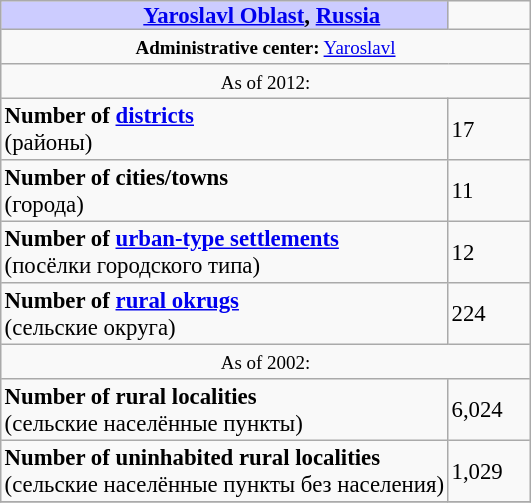<table border=1 align="right" cellpadding=2 cellspacing=0 style="margin: 0 0 1em 1em; background: #f9f9f9; border: 1px #aaa solid; border-collapse: collapse; font-size: 95%;">
<tr>
<th bgcolor="#ccccff" style="padding:0 0 0 50px;"><a href='#'>Yaroslavl Oblast</a>, <a href='#'>Russia</a></th>
<td width="50px"></td>
</tr>
<tr>
<td colspan=2 align="center"><small><strong>Administrative center:</strong> <a href='#'>Yaroslavl</a></small></td>
</tr>
<tr>
<td colspan=2 align="center"><small>As of 2012:</small></td>
</tr>
<tr>
<td><strong>Number of <a href='#'>districts</a></strong><br>(районы)</td>
<td>17</td>
</tr>
<tr>
<td><strong>Number of cities/towns</strong><br>(города)</td>
<td>11</td>
</tr>
<tr>
<td><strong>Number of <a href='#'>urban-type settlements</a></strong><br>(посёлки городского типа)</td>
<td>12</td>
</tr>
<tr>
<td><strong>Number of <a href='#'>rural okrugs</a></strong><br>(сельские округа)</td>
<td>224</td>
</tr>
<tr>
<td colspan=2 align="center"><small>As of 2002:</small></td>
</tr>
<tr>
<td><strong>Number of rural localities</strong><br>(сельские населённые пункты)</td>
<td>6,024</td>
</tr>
<tr>
<td><strong>Number of uninhabited rural localities</strong><br>(сельские населённые пункты без населения)</td>
<td>1,029</td>
</tr>
<tr>
</tr>
</table>
